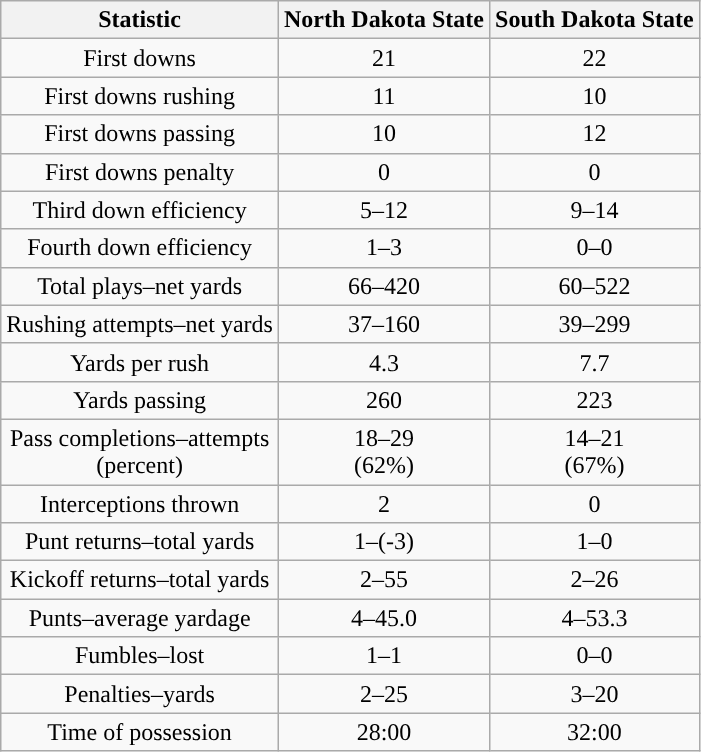<table class="wikitable" style="text-align:center;">
<tr>
<th>Statistic</th>
<th><strong>North Dakota State</strong></th>
<th><strong>South Dakota State</strong></th>
</tr>
<tr>
<td>First downs</td>
<td>21</td>
<td>22</td>
</tr>
<tr>
<td>First downs rushing</td>
<td>11</td>
<td>10</td>
</tr>
<tr>
<td>First downs passing</td>
<td>10</td>
<td>12</td>
</tr>
<tr>
<td>First downs penalty</td>
<td>0</td>
<td>0</td>
</tr>
<tr>
<td>Third down efficiency</td>
<td>5–12</td>
<td>9–14</td>
</tr>
<tr>
<td>Fourth down efficiency</td>
<td>1–3</td>
<td>0–0</td>
</tr>
<tr>
<td>Total plays–net yards</td>
<td>66–420</td>
<td>60–522</td>
</tr>
<tr>
<td>Rushing attempts–net yards</td>
<td>37–160</td>
<td>39–299</td>
</tr>
<tr>
<td>Yards per rush</td>
<td>4.3</td>
<td>7.7</td>
</tr>
<tr>
<td>Yards passing</td>
<td>260</td>
<td>223</td>
</tr>
<tr>
<td>Pass completions–attempts<br>(percent)</td>
<td>18–29<br>(62%)</td>
<td>14–21<br>(67%)</td>
</tr>
<tr>
<td>Interceptions thrown</td>
<td>2</td>
<td>0</td>
</tr>
<tr>
<td>Punt returns–total yards</td>
<td>1–(-3)</td>
<td>1–0</td>
</tr>
<tr>
<td>Kickoff returns–total yards</td>
<td>2–55</td>
<td>2–26</td>
</tr>
<tr>
<td>Punts–average yardage</td>
<td>4–45.0</td>
<td>4–53.3</td>
</tr>
<tr>
<td>Fumbles–lost</td>
<td>1–1</td>
<td>0–0</td>
</tr>
<tr>
<td>Penalties–yards</td>
<td>2–25</td>
<td>3–20</td>
</tr>
<tr>
<td>Time of possession</td>
<td>28:00</td>
<td>32:00</td>
</tr>
</table>
